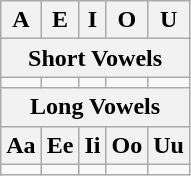<table class="wikitable" style="text-align:center;">
<tr>
<th>A</th>
<th>E</th>
<th>I</th>
<th>O</th>
<th>U</th>
</tr>
<tr>
<th colspan="5">Short Vowels</th>
</tr>
<tr dir="rtl">
<td><span></span></td>
<td><span></span></td>
<td><span></span></td>
<td><span></span></td>
<td><span></span></td>
</tr>
<tr>
<th colspan="5">Long Vowels</th>
</tr>
<tr>
<th>Aa</th>
<th>Ee</th>
<th>Ii</th>
<th>Oo</th>
<th>Uu</th>
</tr>
<tr dir="rtl">
<td><span></span></td>
<td><span></span></td>
<td><span></span></td>
<td><span></span></td>
<td><span></span></td>
</tr>
</table>
